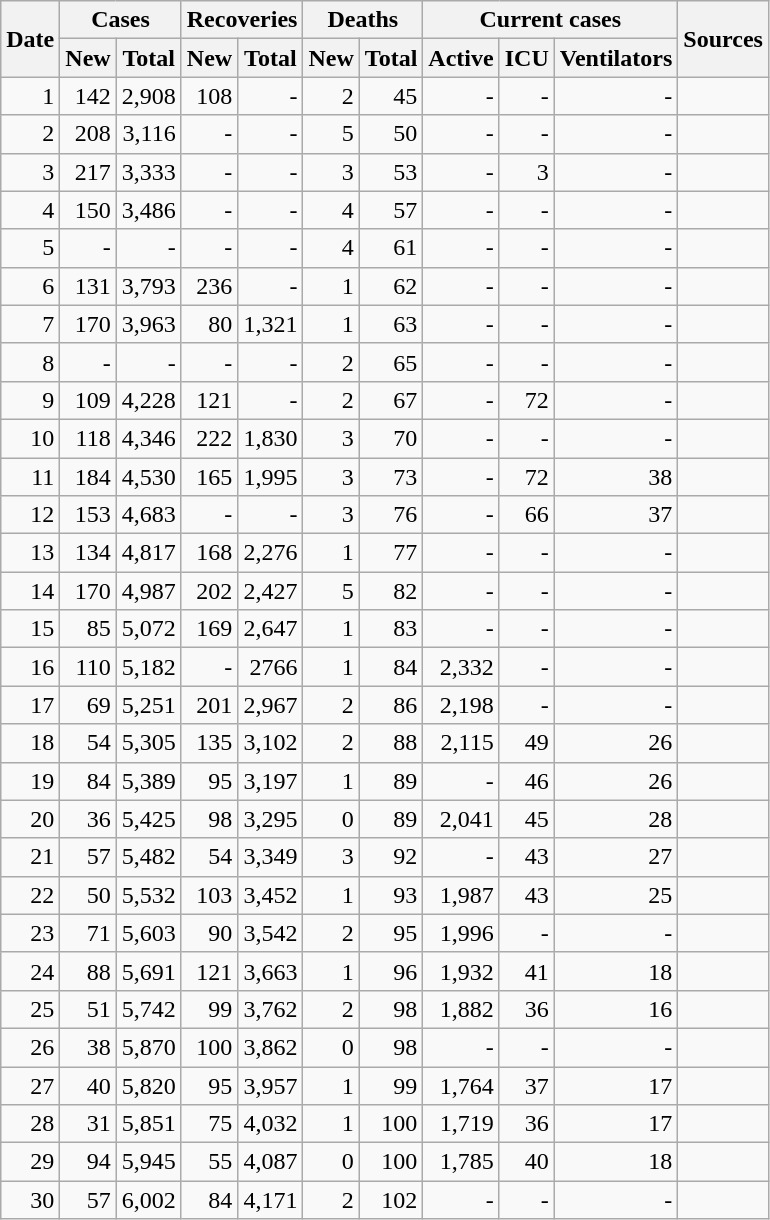<table class="wikitable sortable mw-collapsible mw-collapsed sticky-header-multi sort-under" style="text-align:right;">
<tr>
<th rowspan=2>Date</th>
<th colspan=2>Cases</th>
<th colspan=2>Recoveries</th>
<th colspan=2>Deaths</th>
<th colspan=3>Current cases</th>
<th rowspan=2 class="unsortable">Sources</th>
</tr>
<tr>
<th>New</th>
<th>Total</th>
<th>New</th>
<th>Total</th>
<th>New</th>
<th>Total</th>
<th>Active</th>
<th>ICU</th>
<th>Ventilators</th>
</tr>
<tr>
<td>1</td>
<td>142</td>
<td>2,908</td>
<td>108</td>
<td>-</td>
<td>2</td>
<td>45</td>
<td>-</td>
<td>-</td>
<td>-</td>
<td></td>
</tr>
<tr>
<td>2</td>
<td>208</td>
<td>3,116</td>
<td>-</td>
<td>-</td>
<td>5</td>
<td>50</td>
<td>-</td>
<td>-</td>
<td>-</td>
<td></td>
</tr>
<tr>
<td>3</td>
<td>217</td>
<td>3,333</td>
<td>-</td>
<td>-</td>
<td>3</td>
<td>53</td>
<td>-</td>
<td>3</td>
<td>-</td>
<td></td>
</tr>
<tr>
<td>4</td>
<td>150</td>
<td>3,486</td>
<td>-</td>
<td>-</td>
<td>4</td>
<td>57</td>
<td>-</td>
<td>-</td>
<td>-</td>
<td></td>
</tr>
<tr>
<td>5</td>
<td>-</td>
<td>-</td>
<td>-</td>
<td>-</td>
<td>4</td>
<td>61</td>
<td>-</td>
<td>-</td>
<td>-</td>
<td></td>
</tr>
<tr>
<td>6</td>
<td>131</td>
<td>3,793</td>
<td>236</td>
<td>-</td>
<td>1</td>
<td>62</td>
<td>-</td>
<td>-</td>
<td>-</td>
<td></td>
</tr>
<tr>
<td>7</td>
<td>170</td>
<td>3,963</td>
<td>80</td>
<td>1,321</td>
<td>1</td>
<td>63</td>
<td>-</td>
<td>-</td>
<td>-</td>
<td></td>
</tr>
<tr>
<td>8</td>
<td>-</td>
<td>-</td>
<td>-</td>
<td>-</td>
<td>2</td>
<td>65</td>
<td>-</td>
<td>-</td>
<td>-</td>
<td></td>
</tr>
<tr>
<td>9</td>
<td>109</td>
<td>4,228</td>
<td>121</td>
<td>-</td>
<td>2</td>
<td>67</td>
<td>-</td>
<td>72</td>
<td>-</td>
<td></td>
</tr>
<tr>
<td>10</td>
<td>118</td>
<td>4,346</td>
<td>222</td>
<td>1,830</td>
<td>3</td>
<td>70</td>
<td>-</td>
<td>-</td>
<td>-</td>
<td></td>
</tr>
<tr>
<td>11</td>
<td>184</td>
<td>4,530</td>
<td>165</td>
<td>1,995</td>
<td>3</td>
<td>73</td>
<td>-</td>
<td>72</td>
<td>38</td>
<td></td>
</tr>
<tr>
<td>12</td>
<td>153</td>
<td>4,683</td>
<td>-</td>
<td>-</td>
<td>3</td>
<td>76</td>
<td>-</td>
<td>66</td>
<td>37</td>
<td></td>
</tr>
<tr>
<td>13</td>
<td>134</td>
<td>4,817</td>
<td>168</td>
<td>2,276</td>
<td>1</td>
<td>77</td>
<td>-</td>
<td>-</td>
<td>-</td>
<td></td>
</tr>
<tr>
<td>14</td>
<td>170</td>
<td>4,987</td>
<td>202</td>
<td>2,427</td>
<td>5</td>
<td>82</td>
<td>-</td>
<td>-</td>
<td>-</td>
<td></td>
</tr>
<tr>
<td>15</td>
<td>85</td>
<td>5,072</td>
<td>169</td>
<td>2,647</td>
<td>1</td>
<td>83</td>
<td>-</td>
<td>-</td>
<td>-</td>
<td></td>
</tr>
<tr>
<td>16</td>
<td>110</td>
<td>5,182</td>
<td>-</td>
<td>2766</td>
<td>1</td>
<td>84</td>
<td>2,332</td>
<td>-</td>
<td>-</td>
<td></td>
</tr>
<tr>
<td>17</td>
<td>69</td>
<td>5,251</td>
<td>201</td>
<td>2,967</td>
<td>2</td>
<td>86</td>
<td>2,198</td>
<td>-</td>
<td>-</td>
<td></td>
</tr>
<tr>
<td>18</td>
<td>54</td>
<td>5,305</td>
<td>135</td>
<td>3,102</td>
<td>2</td>
<td>88</td>
<td>2,115</td>
<td>49</td>
<td>26</td>
<td></td>
</tr>
<tr>
<td>19</td>
<td>84</td>
<td>5,389</td>
<td>95</td>
<td>3,197</td>
<td>1</td>
<td>89</td>
<td>-</td>
<td>46</td>
<td>26</td>
<td></td>
</tr>
<tr>
<td>20</td>
<td>36</td>
<td>5,425</td>
<td>98</td>
<td>3,295</td>
<td>0</td>
<td>89</td>
<td>2,041</td>
<td>45</td>
<td>28</td>
<td></td>
</tr>
<tr>
<td>21</td>
<td>57</td>
<td>5,482</td>
<td>54</td>
<td>3,349</td>
<td>3</td>
<td>92</td>
<td>-</td>
<td>43</td>
<td>27</td>
<td></td>
</tr>
<tr>
<td>22</td>
<td>50</td>
<td>5,532</td>
<td>103</td>
<td>3,452</td>
<td>1</td>
<td>93</td>
<td>1,987</td>
<td>43</td>
<td>25</td>
<td></td>
</tr>
<tr>
<td>23</td>
<td>71</td>
<td>5,603</td>
<td>90</td>
<td>3,542</td>
<td>2</td>
<td>95</td>
<td>1,996</td>
<td>-</td>
<td>-</td>
<td></td>
</tr>
<tr>
<td>24</td>
<td>88</td>
<td>5,691</td>
<td>121</td>
<td>3,663</td>
<td>1</td>
<td>96</td>
<td>1,932</td>
<td>41</td>
<td>18</td>
<td></td>
</tr>
<tr>
<td>25</td>
<td>51</td>
<td>5,742</td>
<td>99</td>
<td>3,762</td>
<td>2</td>
<td>98</td>
<td>1,882</td>
<td>36</td>
<td>16</td>
<td></td>
</tr>
<tr>
<td>26</td>
<td>38</td>
<td>5,870</td>
<td>100</td>
<td>3,862</td>
<td>0</td>
<td>98</td>
<td>-</td>
<td>-</td>
<td>-</td>
<td></td>
</tr>
<tr>
<td>27</td>
<td>40</td>
<td>5,820</td>
<td>95</td>
<td>3,957</td>
<td>1</td>
<td>99</td>
<td>1,764</td>
<td>37</td>
<td>17</td>
<td></td>
</tr>
<tr>
<td>28</td>
<td>31</td>
<td>5,851</td>
<td>75</td>
<td>4,032</td>
<td>1</td>
<td>100</td>
<td>1,719</td>
<td>36</td>
<td>17</td>
<td></td>
</tr>
<tr>
<td>29</td>
<td>94</td>
<td>5,945</td>
<td>55</td>
<td>4,087</td>
<td>0</td>
<td>100</td>
<td>1,785</td>
<td>40</td>
<td>18</td>
<td></td>
</tr>
<tr>
<td>30</td>
<td>57</td>
<td>6,002</td>
<td>84</td>
<td>4,171</td>
<td>2</td>
<td>102</td>
<td>-</td>
<td>-</td>
<td>-</td>
<td></td>
</tr>
</table>
